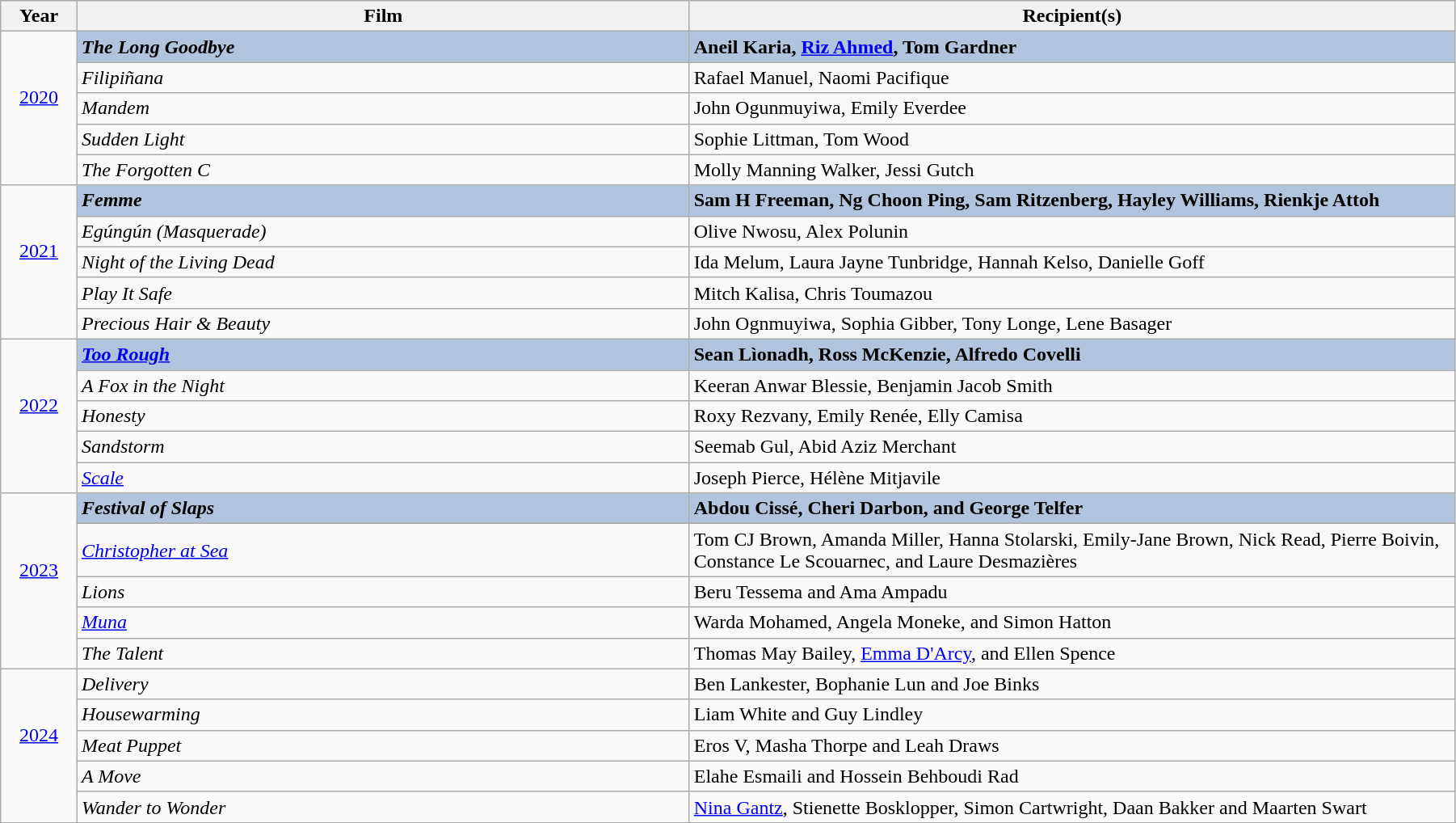<table class="wikitable" width="95%" cellpadding="5">
<tr>
<th width="5%">Year</th>
<th width="40%">Film</th>
<th width="50%">Recipient(s)</th>
</tr>
<tr>
<td rowspan="5" style="text-align:center;"><a href='#'>2020</a><br><br></td>
<td style="background:#B0C4DE"><strong><em>The Long Goodbye</em></strong></td>
<td style="background:#B0C4DE"><strong>Aneil Karia, <a href='#'>Riz Ahmed</a>, Tom Gardner</strong></td>
</tr>
<tr>
<td><em>Filipiñana</em></td>
<td>Rafael Manuel, Naomi Pacifique</td>
</tr>
<tr>
<td><em>Mandem</em></td>
<td>John Ogunmuyiwa, Emily Everdee</td>
</tr>
<tr>
<td><em>Sudden Light</em></td>
<td>Sophie Littman, Tom Wood</td>
</tr>
<tr>
<td><em>The Forgotten C</em></td>
<td>Molly Manning Walker, Jessi Gutch</td>
</tr>
<tr>
<td rowspan="5" style="text-align:center;"><a href='#'>2021</a><br><br></td>
<td style="background:#B0C4DE"><strong><em>Femme</em></strong></td>
<td style="background:#B0C4DE"><strong>Sam H Freeman, Ng Choon Ping, Sam Ritzenberg, Hayley Williams, Rienkje Attoh</strong></td>
</tr>
<tr>
<td><em>Egúngún (Masquerade)</em></td>
<td>Olive Nwosu, Alex Polunin</td>
</tr>
<tr>
<td><em>Night of the Living Dead</em></td>
<td>Ida Melum, Laura Jayne Tunbridge, Hannah Kelso, Danielle Goff</td>
</tr>
<tr>
<td><em>Play It Safe</em></td>
<td>Mitch Kalisa, Chris Toumazou</td>
</tr>
<tr>
<td><em>Precious Hair & Beauty</em></td>
<td>John Ognmuyiwa, Sophia Gibber, Tony Longe, Lene Basager</td>
</tr>
<tr>
<td rowspan="5" style="text-align:center;"><a href='#'>2022</a><br><br></td>
<td style="background:#B0C4DE"><strong><em><a href='#'>Too Rough</a></em></strong></td>
<td style="background:#B0C4DE"><strong>Sean Lìonadh, Ross McKenzie, Alfredo Covelli</strong></td>
</tr>
<tr>
<td><em>A Fox in the Night</em></td>
<td>Keeran Anwar Blessie, Benjamin Jacob Smith</td>
</tr>
<tr>
<td><em>Honesty</em></td>
<td>Roxy Rezvany, Emily Renée, Elly Camisa</td>
</tr>
<tr>
<td><em>Sandstorm</em></td>
<td>Seemab Gul, Abid Aziz Merchant</td>
</tr>
<tr>
<td><em><a href='#'>Scale</a></em></td>
<td>Joseph Pierce, Hélène Mitjavile</td>
</tr>
<tr>
<td rowspan="5" style="text-align:center;"><a href='#'>2023</a><br><br></td>
<td style="background:#B0C4DE"><strong><em>Festival of Slaps</em></strong></td>
<td style="background:#B0C4DE"><strong>Abdou Cissé, Cheri Darbon, and George Telfer</strong></td>
</tr>
<tr>
<td><em><a href='#'>Christopher at Sea</a></em></td>
<td>Tom CJ Brown, Amanda Miller, Hanna Stolarski, Emily-Jane Brown, Nick Read, Pierre Boivin, Constance Le Scouarnec, and Laure Desmazières</td>
</tr>
<tr>
<td><em>Lions</em></td>
<td>Beru Tessema and Ama Ampadu</td>
</tr>
<tr>
<td><em><a href='#'>Muna</a></em></td>
<td>Warda Mohamed, Angela Moneke, and Simon Hatton</td>
</tr>
<tr>
<td><em>The Talent</em></td>
<td>Thomas May Bailey, <a href='#'>Emma D'Arcy</a>, and Ellen Spence</td>
</tr>
<tr>
<td rowspan="5" style="text-align:center;"><a href='#'>2024</a><br><br></td>
<td><em>Delivery</em></td>
<td>Ben Lankester, Bophanie Lun and Joe Binks</td>
</tr>
<tr>
<td><em>Housewarming</em></td>
<td>Liam White and Guy Lindley</td>
</tr>
<tr>
<td><em>Meat Puppet</em></td>
<td>Eros V, Masha Thorpe and Leah Draws</td>
</tr>
<tr>
<td><em>A Move</em></td>
<td>Elahe Esmaili and Hossein Behboudi Rad</td>
</tr>
<tr>
<td><em>Wander to Wonder</em></td>
<td><a href='#'>Nina Gantz</a>, Stienette Bosklopper, Simon Cartwright, Daan Bakker and Maarten Swart</td>
</tr>
<tr>
</tr>
</table>
